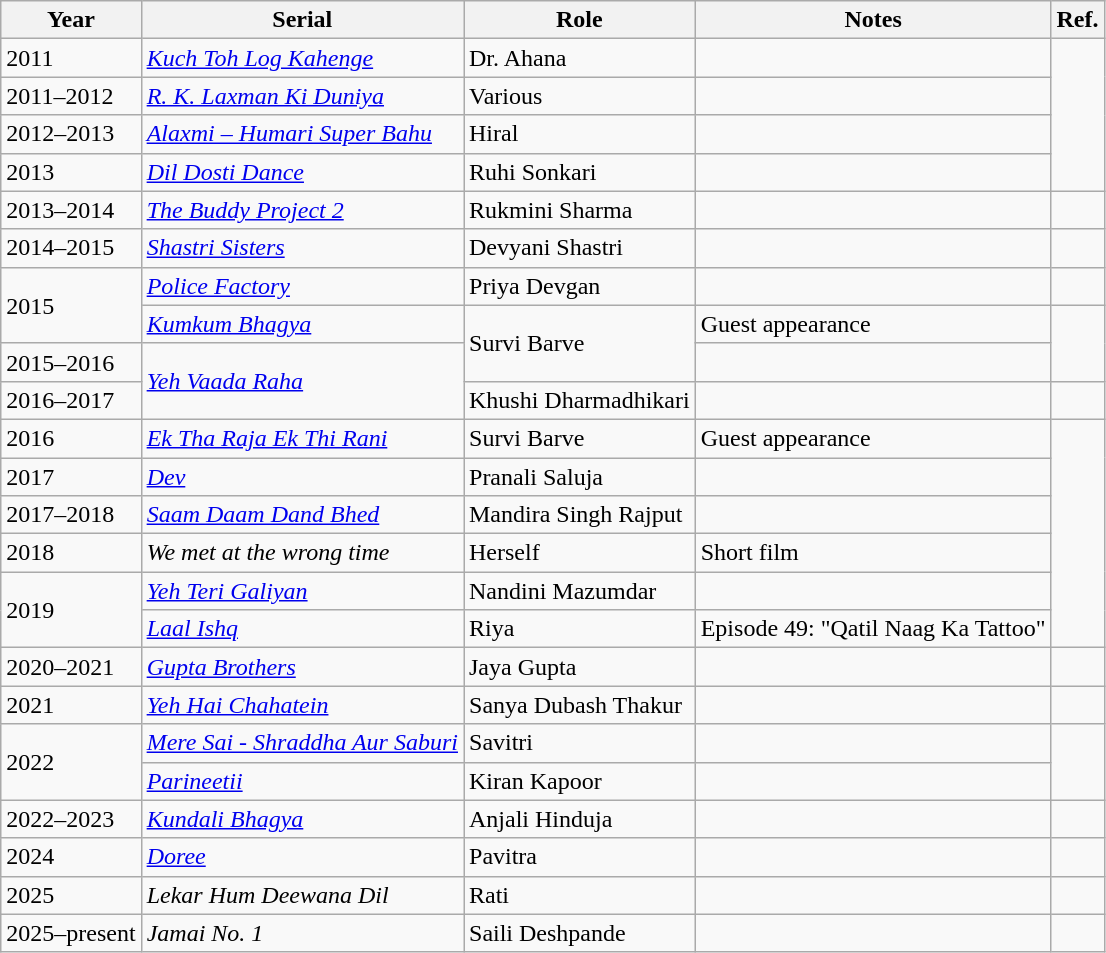<table class="wikitable sortable">
<tr>
<th>Year</th>
<th>Serial</th>
<th>Role</th>
<th>Notes</th>
<th>Ref.</th>
</tr>
<tr>
<td>2011</td>
<td><em><a href='#'>Kuch Toh Log Kahenge</a></em></td>
<td>Dr. Ahana</td>
<td></td>
<td rowspan="4"></td>
</tr>
<tr>
<td>2011–2012</td>
<td><em><a href='#'>R. K. Laxman Ki Duniya</a></em></td>
<td>Various</td>
<td></td>
</tr>
<tr>
<td>2012–2013</td>
<td><em><a href='#'>Alaxmi – Humari Super Bahu</a></em></td>
<td>Hiral</td>
<td></td>
</tr>
<tr>
<td>2013</td>
<td><em><a href='#'>Dil Dosti Dance</a></em></td>
<td>Ruhi Sonkari</td>
<td></td>
</tr>
<tr>
<td>2013–2014</td>
<td><em><a href='#'>The Buddy Project 2</a></em></td>
<td>Rukmini Sharma</td>
<td></td>
<td></td>
</tr>
<tr>
<td>2014–2015</td>
<td><em><a href='#'>Shastri Sisters</a></em></td>
<td>Devyani Shastri</td>
<td></td>
<td></td>
</tr>
<tr>
<td rowspan="2">2015</td>
<td><em><a href='#'>Police Factory</a></em></td>
<td>Priya Devgan</td>
<td></td>
<td></td>
</tr>
<tr>
<td><em><a href='#'>Kumkum Bhagya</a></em></td>
<td rowspan="2">Survi Barve</td>
<td>Guest appearance</td>
<td rowspan="2"></td>
</tr>
<tr>
<td>2015–2016</td>
<td rowspan="2"><em><a href='#'>Yeh Vaada Raha</a></em></td>
<td></td>
</tr>
<tr>
<td>2016–2017</td>
<td>Khushi Dharmadhikari</td>
<td></td>
<td></td>
</tr>
<tr>
<td>2016</td>
<td><em><a href='#'>Ek Tha Raja Ek Thi Rani</a></em></td>
<td>Survi Barve</td>
<td>Guest appearance</td>
<td rowspan="6"></td>
</tr>
<tr>
<td>2017</td>
<td><em><a href='#'>Dev</a></em></td>
<td>Pranali Saluja</td>
<td></td>
</tr>
<tr>
<td>2017–2018</td>
<td><em><a href='#'>Saam Daam Dand Bhed</a></em></td>
<td>Mandira Singh Rajput</td>
<td></td>
</tr>
<tr>
<td>2018</td>
<td><em>We met at the wrong time</em></td>
<td>Herself</td>
<td>Short film</td>
</tr>
<tr>
<td rowspan="2">2019</td>
<td><em><a href='#'>Yeh Teri Galiyan</a></em></td>
<td>Nandini Mazumdar</td>
<td></td>
</tr>
<tr>
<td><em><a href='#'>Laal Ishq</a></em></td>
<td>Riya</td>
<td>Episode 49: "Qatil Naag Ka Tattoo"</td>
</tr>
<tr>
<td>2020–2021</td>
<td><em><a href='#'>Gupta Brothers</a></em></td>
<td>Jaya Gupta</td>
<td></td>
<td></td>
</tr>
<tr>
<td>2021</td>
<td><em><a href='#'>Yeh Hai Chahatein</a></em></td>
<td>Sanya Dubash Thakur</td>
<td></td>
<td></td>
</tr>
<tr>
<td rowspan="2">2022</td>
<td><em><a href='#'>Mere Sai - Shraddha Aur Saburi</a></em></td>
<td>Savitri</td>
<td></td>
<td rowspan="2"></td>
</tr>
<tr>
<td><em><a href='#'>Parineetii</a></em></td>
<td>Kiran Kapoor</td>
<td></td>
</tr>
<tr>
<td>2022–2023</td>
<td><em><a href='#'>Kundali Bhagya</a></em></td>
<td>Anjali Hinduja</td>
<td></td>
<td></td>
</tr>
<tr>
<td>2024</td>
<td><em><a href='#'>Doree</a></em></td>
<td>Pavitra</td>
<td></td>
<td></td>
</tr>
<tr>
<td>2025</td>
<td><em>Lekar Hum Deewana Dil</em></td>
<td>Rati</td>
<td></td>
<td></td>
</tr>
<tr>
<td>2025–present</td>
<td><em>Jamai No. 1</em></td>
<td>Saili Deshpande</td>
<td></td>
<td></td>
</tr>
</table>
